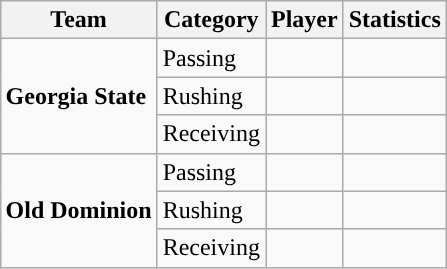<table class="wikitable" style="float: right;">
<tr>
<th>Team</th>
<th>Category</th>
<th>Player</th>
<th>Statistics</th>
</tr>
<tr>
<td rowspan=3><strong>Georgia State</strong></td>
<td>Passing</td>
<td></td>
<td></td>
</tr>
<tr>
<td>Rushing</td>
<td></td>
<td></td>
</tr>
<tr>
<td>Receiving</td>
<td></td>
<td></td>
</tr>
<tr>
<td rowspan=3><strong>Old Dominion</strong></td>
<td>Passing</td>
<td></td>
<td></td>
</tr>
<tr>
<td>Rushing</td>
<td></td>
<td></td>
</tr>
<tr>
<td>Receiving</td>
<td></td>
<td></td>
</tr>
</table>
